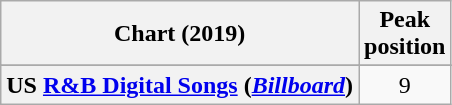<table class="wikitable sortable plainrowheaders" style="text-align:center">
<tr>
<th>Chart (2019)</th>
<th>Peak<br>position</th>
</tr>
<tr>
</tr>
<tr>
<th scope="row">US <a href='#'>R&B Digital Songs</a> (<a href='#'><em>Billboard</em></a>)</th>
<td>9</td>
</tr>
</table>
